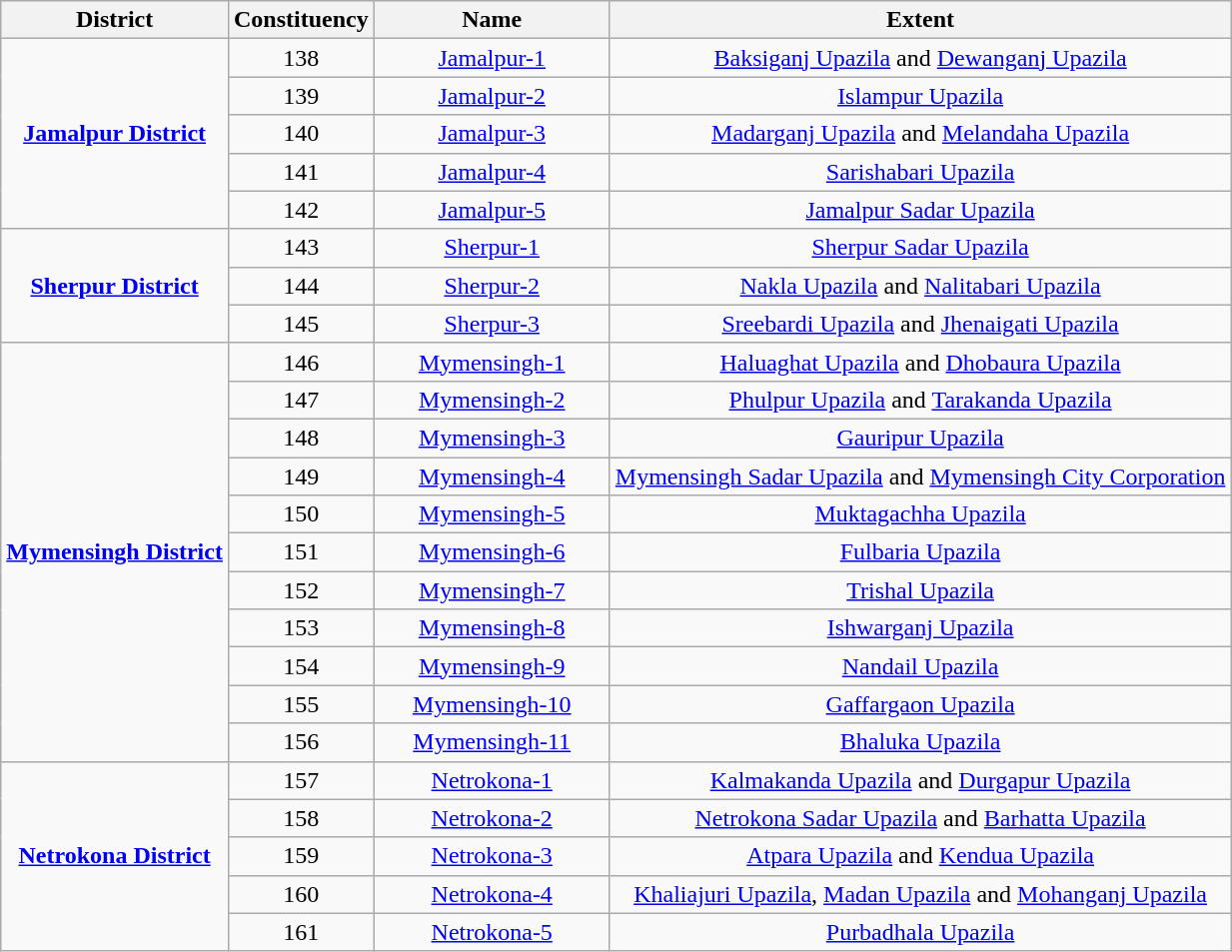<table class=wikitable style=text-align:center>
<tr>
<th !width=50>District</th>
<th>Constituency</th>
<th width=150>Name</th>
<th>Extent</th>
</tr>
<tr>
<td rowspan=5align=center><strong><a href='#'>Jamalpur District</a></strong></td>
<td>138</td>
<td><a href='#'>Jamalpur-1</a></td>
<td><a href='#'>Baksiganj Upazila</a> and <a href='#'>Dewanganj Upazila</a></td>
</tr>
<tr>
<td>139</td>
<td><a href='#'>Jamalpur-2</a></td>
<td><a href='#'>Islampur Upazila</a></td>
</tr>
<tr>
<td>140</td>
<td><a href='#'>Jamalpur-3</a></td>
<td><a href='#'>Madarganj Upazila</a> and <a href='#'>Melandaha Upazila</a></td>
</tr>
<tr>
<td>141</td>
<td><a href='#'>Jamalpur-4</a></td>
<td><a href='#'>Sarishabari Upazila</a></td>
</tr>
<tr>
<td>142</td>
<td><a href='#'>Jamalpur-5</a></td>
<td><a href='#'>Jamalpur Sadar Upazila</a></td>
</tr>
<tr>
<td rowspan=3align=center><strong><a href='#'>Sherpur District</a></strong></td>
<td>143</td>
<td><a href='#'>Sherpur-1</a></td>
<td><a href='#'>Sherpur Sadar Upazila</a></td>
</tr>
<tr>
<td>144</td>
<td><a href='#'>Sherpur-2</a></td>
<td><a href='#'>Nakla Upazila</a> and <a href='#'>Nalitabari Upazila</a></td>
</tr>
<tr>
<td>145</td>
<td><a href='#'>Sherpur-3</a></td>
<td><a href='#'>Sreebardi Upazila</a> and <a href='#'>Jhenaigati Upazila</a></td>
</tr>
<tr>
<td rowspan=11align=center><strong><a href='#'>Mymensingh District</a></strong></td>
<td>146</td>
<td><a href='#'>Mymensingh-1</a></td>
<td><a href='#'>Haluaghat Upazila</a> and <a href='#'>Dhobaura Upazila</a></td>
</tr>
<tr>
<td>147</td>
<td><a href='#'>Mymensingh-2</a></td>
<td><a href='#'>Phulpur Upazila</a> and <a href='#'>Tarakanda Upazila</a></td>
</tr>
<tr>
<td>148</td>
<td><a href='#'>Mymensingh-3</a></td>
<td><a href='#'>Gauripur Upazila</a></td>
</tr>
<tr>
<td>149</td>
<td><a href='#'>Mymensingh-4</a></td>
<td><a href='#'>Mymensingh Sadar Upazila</a> and <a href='#'>Mymensingh City Corporation</a></td>
</tr>
<tr>
<td>150</td>
<td><a href='#'>Mymensingh-5</a></td>
<td><a href='#'>Muktagachha Upazila</a></td>
</tr>
<tr>
<td>151</td>
<td><a href='#'>Mymensingh-6</a></td>
<td><a href='#'>Fulbaria Upazila</a></td>
</tr>
<tr>
<td>152</td>
<td><a href='#'>Mymensingh-7</a></td>
<td><a href='#'>Trishal Upazila</a></td>
</tr>
<tr>
<td>153</td>
<td><a href='#'>Mymensingh-8</a></td>
<td><a href='#'>Ishwarganj Upazila</a></td>
</tr>
<tr>
<td>154</td>
<td><a href='#'>Mymensingh-9</a></td>
<td><a href='#'>Nandail Upazila</a></td>
</tr>
<tr>
<td>155</td>
<td><a href='#'>Mymensingh-10</a></td>
<td><a href='#'>Gaffargaon Upazila</a></td>
</tr>
<tr>
<td>156</td>
<td><a href='#'>Mymensingh-11</a></td>
<td><a href='#'>Bhaluka Upazila</a></td>
</tr>
<tr>
<td rowspan=5align=center><strong><a href='#'>Netrokona District</a></strong></td>
<td>157</td>
<td><a href='#'>Netrokona-1</a></td>
<td><a href='#'>Kalmakanda Upazila</a> and <a href='#'>Durgapur Upazila</a></td>
</tr>
<tr>
<td>158</td>
<td><a href='#'>Netrokona-2</a></td>
<td><a href='#'>Netrokona Sadar Upazila</a> and <a href='#'>Barhatta Upazila</a></td>
</tr>
<tr>
<td>159</td>
<td><a href='#'>Netrokona-3</a></td>
<td><a href='#'>Atpara Upazila</a> and <a href='#'>Kendua Upazila</a></td>
</tr>
<tr>
<td>160</td>
<td><a href='#'>Netrokona-4</a></td>
<td><a href='#'>Khaliajuri Upazila</a>, <a href='#'>Madan Upazila</a> and <a href='#'>Mohanganj Upazila</a></td>
</tr>
<tr>
<td>161</td>
<td><a href='#'>Netrokona-5</a></td>
<td><a href='#'>Purbadhala Upazila</a></td>
</tr>
</table>
